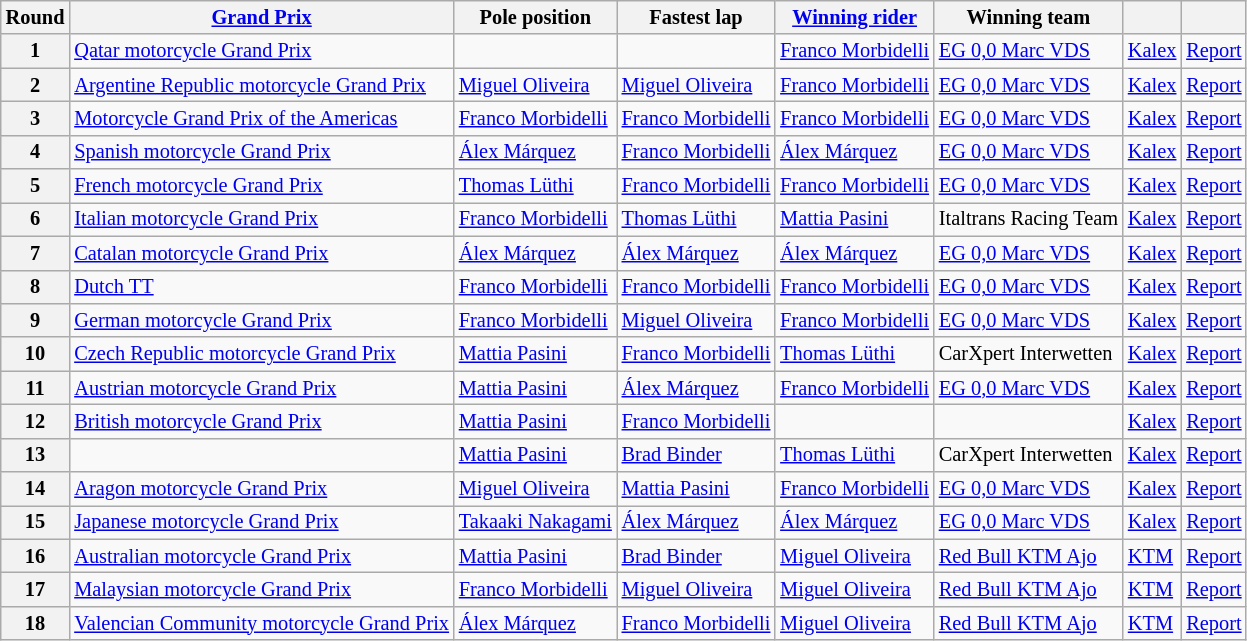<table class="wikitable sortable" style="font-size: 85%">
<tr>
<th>Round</th>
<th><a href='#'>Grand Prix</a></th>
<th>Pole position</th>
<th>Fastest lap</th>
<th><a href='#'>Winning rider</a></th>
<th>Winning team</th>
<th></th>
<th class="unsortable"></th>
</tr>
<tr>
<th>1</th>
<td> <a href='#'>Qatar motorcycle Grand Prix</a></td>
<td></td>
<td></td>
<td> <a href='#'>Franco Morbidelli</a></td>
<td> <a href='#'>EG 0,0 Marc VDS</a></td>
<td> <a href='#'>Kalex</a></td>
<td><a href='#'>Report</a></td>
</tr>
<tr>
<th>2</th>
<td> <a href='#'>Argentine Republic motorcycle Grand Prix</a></td>
<td> <a href='#'>Miguel Oliveira</a></td>
<td> <a href='#'>Miguel Oliveira</a></td>
<td> <a href='#'>Franco Morbidelli</a></td>
<td> <a href='#'>EG 0,0 Marc VDS</a></td>
<td> <a href='#'>Kalex</a></td>
<td><a href='#'>Report</a></td>
</tr>
<tr>
<th>3</th>
<td nowrap> <a href='#'>Motorcycle Grand Prix of the Americas</a></td>
<td> <a href='#'>Franco Morbidelli</a></td>
<td> <a href='#'>Franco Morbidelli</a></td>
<td> <a href='#'>Franco Morbidelli</a></td>
<td> <a href='#'>EG 0,0 Marc VDS</a></td>
<td> <a href='#'>Kalex</a></td>
<td><a href='#'>Report</a></td>
</tr>
<tr>
<th>4</th>
<td> <a href='#'>Spanish motorcycle Grand Prix</a></td>
<td> <a href='#'>Álex Márquez</a></td>
<td> <a href='#'>Franco Morbidelli</a></td>
<td> <a href='#'>Álex Márquez</a></td>
<td> <a href='#'>EG 0,0 Marc VDS</a></td>
<td> <a href='#'>Kalex</a></td>
<td><a href='#'>Report</a></td>
</tr>
<tr>
<th>5</th>
<td> <a href='#'>French motorcycle Grand Prix</a></td>
<td> <a href='#'>Thomas Lüthi</a></td>
<td> <a href='#'>Franco Morbidelli</a></td>
<td> <a href='#'>Franco Morbidelli</a></td>
<td> <a href='#'>EG 0,0 Marc VDS</a></td>
<td> <a href='#'>Kalex</a></td>
<td><a href='#'>Report</a></td>
</tr>
<tr>
<th>6</th>
<td> <a href='#'>Italian motorcycle Grand Prix</a></td>
<td> <a href='#'>Franco Morbidelli</a></td>
<td> <a href='#'>Thomas Lüthi</a></td>
<td> <a href='#'>Mattia Pasini</a></td>
<td> Italtrans Racing Team</td>
<td> <a href='#'>Kalex</a></td>
<td><a href='#'>Report</a></td>
</tr>
<tr>
<th>7</th>
<td> <a href='#'>Catalan motorcycle Grand Prix</a></td>
<td> <a href='#'>Álex Márquez</a></td>
<td> <a href='#'>Álex Márquez</a></td>
<td> <a href='#'>Álex Márquez</a></td>
<td> <a href='#'>EG 0,0 Marc VDS</a></td>
<td> <a href='#'>Kalex</a></td>
<td><a href='#'>Report</a></td>
</tr>
<tr>
<th>8</th>
<td> <a href='#'>Dutch TT</a></td>
<td> <a href='#'>Franco Morbidelli</a></td>
<td> <a href='#'>Franco Morbidelli</a></td>
<td> <a href='#'>Franco Morbidelli</a></td>
<td> <a href='#'>EG 0,0 Marc VDS</a></td>
<td> <a href='#'>Kalex</a></td>
<td><a href='#'>Report</a></td>
</tr>
<tr>
<th>9</th>
<td> <a href='#'>German motorcycle Grand Prix</a></td>
<td> <a href='#'>Franco Morbidelli</a></td>
<td> <a href='#'>Miguel Oliveira</a></td>
<td> <a href='#'>Franco Morbidelli</a></td>
<td> <a href='#'>EG 0,0 Marc VDS</a></td>
<td> <a href='#'>Kalex</a></td>
<td><a href='#'>Report</a></td>
</tr>
<tr>
<th>10</th>
<td> <a href='#'>Czech Republic motorcycle Grand Prix</a></td>
<td> <a href='#'>Mattia Pasini</a></td>
<td> <a href='#'>Franco Morbidelli</a></td>
<td> <a href='#'>Thomas Lüthi</a></td>
<td> CarXpert Interwetten</td>
<td> <a href='#'>Kalex</a></td>
<td><a href='#'>Report</a></td>
</tr>
<tr>
<th>11</th>
<td> <a href='#'>Austrian motorcycle Grand Prix</a></td>
<td> <a href='#'>Mattia Pasini</a></td>
<td> <a href='#'>Álex Márquez</a></td>
<td> <a href='#'>Franco Morbidelli</a></td>
<td> <a href='#'>EG 0,0 Marc VDS</a></td>
<td> <a href='#'>Kalex</a></td>
<td><a href='#'>Report</a></td>
</tr>
<tr>
<th>12</th>
<td> <a href='#'>British motorcycle Grand Prix</a></td>
<td> <a href='#'>Mattia Pasini</a></td>
<td> <a href='#'>Franco Morbidelli</a></td>
<td></td>
<td></td>
<td> <a href='#'>Kalex</a></td>
<td><a href='#'>Report</a></td>
</tr>
<tr>
<th>13</th>
<td></td>
<td> <a href='#'>Mattia Pasini</a></td>
<td> <a href='#'>Brad Binder</a></td>
<td> <a href='#'>Thomas Lüthi</a></td>
<td> CarXpert Interwetten</td>
<td> <a href='#'>Kalex</a></td>
<td><a href='#'>Report</a></td>
</tr>
<tr>
<th>14</th>
<td> <a href='#'>Aragon motorcycle Grand Prix</a></td>
<td> <a href='#'>Miguel Oliveira</a></td>
<td> <a href='#'>Mattia Pasini</a></td>
<td> <a href='#'>Franco Morbidelli</a></td>
<td> <a href='#'>EG 0,0 Marc VDS</a></td>
<td> <a href='#'>Kalex</a></td>
<td><a href='#'>Report</a></td>
</tr>
<tr>
<th>15</th>
<td> <a href='#'>Japanese motorcycle Grand Prix</a></td>
<td> <a href='#'>Takaaki Nakagami</a></td>
<td> <a href='#'>Álex Márquez</a></td>
<td> <a href='#'>Álex Márquez</a></td>
<td> <a href='#'>EG 0,0 Marc VDS</a></td>
<td> <a href='#'>Kalex</a></td>
<td><a href='#'>Report</a></td>
</tr>
<tr>
<th>16</th>
<td> <a href='#'>Australian motorcycle Grand Prix</a></td>
<td> <a href='#'>Mattia Pasini</a></td>
<td> <a href='#'>Brad Binder</a></td>
<td> <a href='#'>Miguel Oliveira</a></td>
<td> <a href='#'>Red Bull KTM Ajo</a></td>
<td> <a href='#'>KTM</a></td>
<td><a href='#'>Report</a></td>
</tr>
<tr>
<th>17</th>
<td> <a href='#'>Malaysian motorcycle Grand Prix</a></td>
<td> <a href='#'>Franco Morbidelli</a></td>
<td> <a href='#'>Miguel Oliveira</a></td>
<td> <a href='#'>Miguel Oliveira</a></td>
<td> <a href='#'>Red Bull KTM Ajo</a></td>
<td> <a href='#'>KTM</a></td>
<td><a href='#'>Report</a></td>
</tr>
<tr>
<th>18</th>
<td> <a href='#'>Valencian Community motorcycle Grand Prix</a></td>
<td> <a href='#'>Álex Márquez</a></td>
<td> <a href='#'>Franco Morbidelli</a></td>
<td> <a href='#'>Miguel Oliveira</a></td>
<td> <a href='#'>Red Bull KTM Ajo</a></td>
<td> <a href='#'>KTM</a></td>
<td><a href='#'>Report</a></td>
</tr>
</table>
